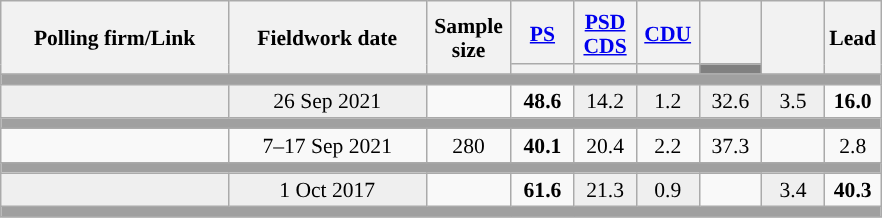<table class="wikitable sortable mw-datatable" style="text-align:center;font-size:90%;line-height:16px;">
<tr style="height:42px;">
<th style="width:145px;" rowspan="2">Polling firm/Link</th>
<th style="width:125px;" rowspan="2">Fieldwork date</th>
<th class="unsortable" style="width:50px;" rowspan="2">Sample size</th>
<th class="unsortable" style="width:35px;"><a href='#'>PS</a></th>
<th class="unsortable" style="width:35px;"><a href='#'>PSD</a><br><a href='#'>CDS</a></th>
<th class="unsortable" style="width:35px;"><a href='#'>CDU</a></th>
<th class="unsortable" style="width:35px;"></th>
<th class="unsortable" style="width:35px;" rowspan="2"></th>
<th class="unsortable" style="width:30px;" rowspan="2">Lead</th>
</tr>
<tr>
<th class="unsortable" style="color:inherit;background:"></th>
<th class="unsortable" style="color:inherit;background:"></th>
<th class="unsortable" style="color:inherit;background:"></th>
<th class="sortable" style="background:gray;"></th>
</tr>
<tr>
<td colspan="17" style="background:#A0A0A0"></td>
</tr>
<tr>
<td style="background:#EFEFEF;"><strong></strong></td>
<td style="background:#EFEFEF;" data-sort-value="2019-10-06">26 Sep 2021</td>
<td></td>
<td><strong>48.6</strong><br></td>
<td style="background:#EFEFEF;">14.2<br></td>
<td style="background:#EFEFEF;">1.2<br></td>
<td style="background:#EFEFEF;">32.6<br></td>
<td style="background:#EFEFEF;">3.5</td>
<td style="background:"><strong>16.0</strong></td>
</tr>
<tr>
<td colspan="17" style="background:#A0A0A0"></td>
</tr>
<tr>
<td align="center"></td>
<td align="center">7–17 Sep 2021</td>
<td>280</td>
<td align="center" ><strong>40.1</strong></td>
<td align="center">20.4</td>
<td align="center">2.2</td>
<td align="center">37.3</td>
<td></td>
<td style="background:">2.8</td>
</tr>
<tr>
<td colspan="17" style="background:#A0A0A0"></td>
</tr>
<tr>
<td style="background:#EFEFEF;"><strong></strong></td>
<td style="background:#EFEFEF;" data-sort-value="2019-10-06">1 Oct 2017</td>
<td></td>
<td><strong>61.6</strong><br></td>
<td style="background:#EFEFEF;">21.3<br></td>
<td style="background:#EFEFEF;">0.9<br></td>
<td></td>
<td style="background:#EFEFEF;">3.4</td>
<td style="background:"><strong>40.3</strong></td>
</tr>
<tr>
<td colspan="17" style="background:#A0A0A0"></td>
</tr>
</table>
